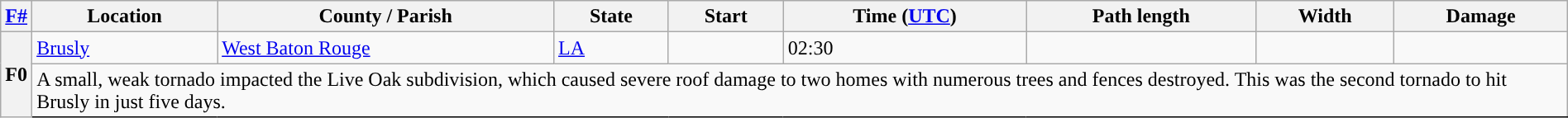<table class="wikitable sortable" style="width:100%;">
<tr>
<th scope="col"  style="width:2%; text-align:center;"><a href='#'>F#</a></th>
<th scope="col" text-align:center;" class="unsortable">Location</th>
<th scope="col" text-align:center;" class="unsortable">County / Parish</th>
<th scope="col" text-align:center;">State</th>
<th scope="col" align="center">Start </th>
<th scope="col" text-align:center;">Time (<a href='#'>UTC</a>)</th>
<th scope="col" text-align:center;">Path length</th>
<th scope="col" text-align:center;">Width</th>
<th scope="col" align="center">Damage</th>
</tr>
<tr>
<th scope="row" rowspan="2" style="background-color:#">F0</th>
<td><a href='#'>Brusly</a></td>
<td><a href='#'>West Baton Rouge</a></td>
<td><a href='#'>LA</a></td>
<td></td>
<td>02:30</td>
<td></td>
<td></td>
<td></td>
</tr>
<tr class="expand-child">
<td colspan="9" style=" border-bottom: 1px solid black;">A small, weak tornado impacted the Live Oak subdivision, which caused severe roof damage to two homes with numerous trees and fences destroyed. This was the second tornado to hit Brusly in just five days.</td>
</tr>
</table>
